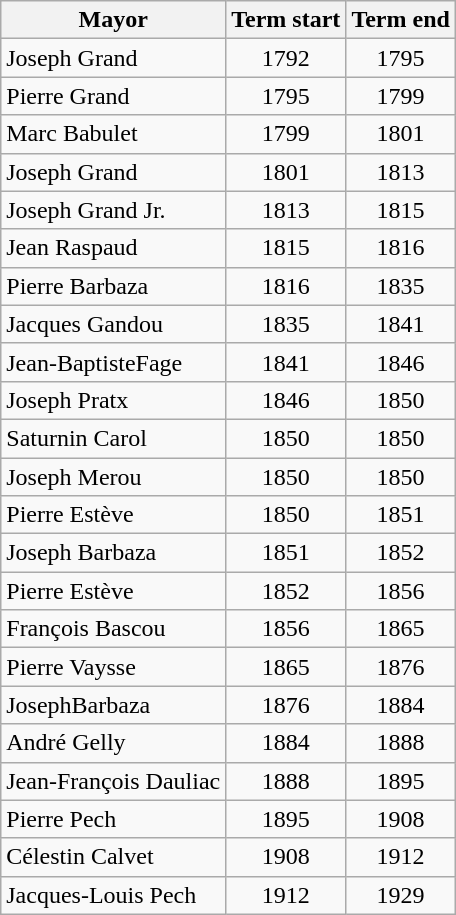<table class="wikitable collapsible collapsed">
<tr>
<th>Mayor</th>
<th>Term start</th>
<th>Term end</th>
</tr>
<tr>
<td>Joseph Grand</td>
<td align=center>1792</td>
<td align=center>1795</td>
</tr>
<tr>
<td>Pierre Grand</td>
<td align=center>1795</td>
<td align=center>1799</td>
</tr>
<tr>
<td>Marc Babulet</td>
<td align=center>1799</td>
<td align=center>1801</td>
</tr>
<tr>
<td>Joseph Grand</td>
<td align=center>1801</td>
<td align=center>1813</td>
</tr>
<tr>
<td>Joseph Grand Jr.</td>
<td align=center>1813</td>
<td align=center>1815</td>
</tr>
<tr>
<td>Jean Raspaud</td>
<td align=center>1815</td>
<td align=center>1816</td>
</tr>
<tr>
<td>Pierre Barbaza</td>
<td align=center>1816</td>
<td align=center>1835</td>
</tr>
<tr>
<td>Jacques Gandou</td>
<td align=center>1835</td>
<td align=center>1841</td>
</tr>
<tr>
<td>Jean-BaptisteFage</td>
<td align=center>1841</td>
<td align=center>1846</td>
</tr>
<tr>
<td>Joseph Pratx</td>
<td align=center>1846</td>
<td align=center>1850</td>
</tr>
<tr>
<td>Saturnin Carol</td>
<td align=center>1850</td>
<td align=center>1850</td>
</tr>
<tr>
<td>Joseph Merou</td>
<td align=center>1850</td>
<td align=center>1850</td>
</tr>
<tr>
<td>Pierre Estève</td>
<td align=center>1850</td>
<td align=center>1851</td>
</tr>
<tr>
<td>Joseph Barbaza</td>
<td align=center>1851</td>
<td align=center>1852</td>
</tr>
<tr>
<td>Pierre Estève</td>
<td align=center>1852</td>
<td align=center>1856</td>
</tr>
<tr>
<td>François Bascou</td>
<td align=center>1856</td>
<td align=center>1865</td>
</tr>
<tr>
<td>Pierre Vaysse</td>
<td align=center>1865</td>
<td align=center>1876</td>
</tr>
<tr>
<td>JosephBarbaza</td>
<td align=center>1876</td>
<td align=center>1884</td>
</tr>
<tr>
<td>André Gelly</td>
<td align=center>1884</td>
<td align=center>1888</td>
</tr>
<tr>
<td>Jean-François Dauliac</td>
<td align=center>1888</td>
<td align=center>1895</td>
</tr>
<tr>
<td>Pierre Pech</td>
<td align=center>1895</td>
<td align=center>1908</td>
</tr>
<tr>
<td>Célestin Calvet</td>
<td align=center>1908</td>
<td align=center>1912</td>
</tr>
<tr>
<td>Jacques-Louis Pech</td>
<td align=center>1912</td>
<td align=center>1929</td>
</tr>
</table>
